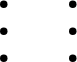<table border="0" cellpadding="2">
<tr valign="top">
<td><br><ul><li></li><li></li><li></li></ul></td>
<td><br><ul><li> </li><li></li><li></li></ul></td>
</tr>
</table>
